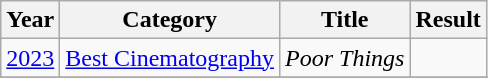<table class="wikitable">
<tr>
<th>Year</th>
<th>Category</th>
<th>Title</th>
<th>Result</th>
</tr>
<tr>
<td><a href='#'>2023</a></td>
<td><a href='#'>Best Cinematography</a></td>
<td><em>Poor Things</em></td>
<td></td>
</tr>
<tr>
</tr>
</table>
